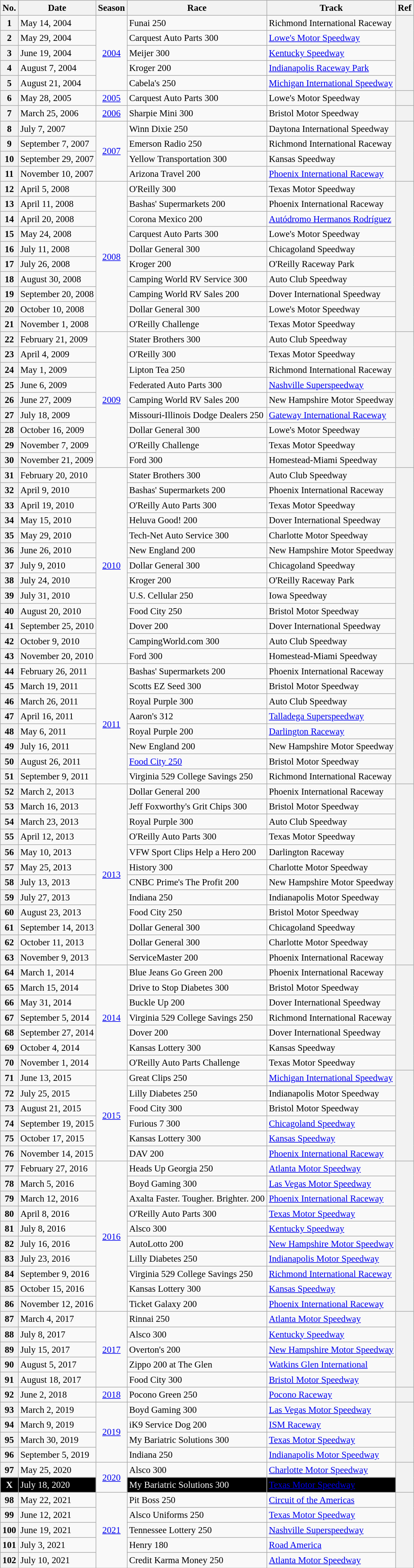<table class="wikitable sortable plainrowheaders" style="font-size:95%">
<tr>
<th scope="col" class="unsortable">No.</th>
<th scope="col" class="unsortable">Date</th>
<th scope="col" class="unsortable">Season</th>
<th scope="col" class="unsortable">Race</th>
<th scope="col" class="unsortable">Track</th>
<th scope="col" class="unsortable">Ref</th>
</tr>
<tr>
<th scope="row">1</th>
<td>May 14, 2004</td>
<td style="text-align:center;" rowspan="5"><a href='#'>2004</a></td>
<td>Funai 250</td>
<td>Richmond International Raceway</td>
<th rowspan="5"></th>
</tr>
<tr>
<th scope="row">2</th>
<td>May 29, 2004</td>
<td>Carquest Auto Parts 300</td>
<td><a href='#'>Lowe's Motor Speedway</a></td>
</tr>
<tr>
<th scope="row">3</th>
<td>June 19, 2004</td>
<td>Meijer 300</td>
<td><a href='#'>Kentucky Speedway</a></td>
</tr>
<tr>
<th scope="row">4</th>
<td>August 7, 2004</td>
<td>Kroger 200</td>
<td><a href='#'>Indianapolis Raceway Park</a></td>
</tr>
<tr>
<th scope="row">5</th>
<td>August 21, 2004</td>
<td>Cabela's 250</td>
<td><a href='#'>Michigan International Speedway</a></td>
</tr>
<tr>
<th scope="row">6</th>
<td>May 28, 2005</td>
<td style="text-align:center;"><a href='#'>2005</a></td>
<td>Carquest Auto Parts 300</td>
<td>Lowe's Motor Speedway</td>
<th></th>
</tr>
<tr>
<th scope="row">7</th>
<td>March 25, 2006</td>
<td style="text-align:center;"><a href='#'>2006</a></td>
<td>Sharpie Mini 300</td>
<td>Bristol Motor Speedway</td>
<th></th>
</tr>
<tr>
<th scope="row">8</th>
<td>July 7, 2007</td>
<td style="text-align:center;" rowspan="4"><a href='#'>2007</a></td>
<td>Winn Dixie 250</td>
<td>Daytona International Speedway</td>
<th rowspan=4></th>
</tr>
<tr>
<th scope="row">9</th>
<td>September 7, 2007</td>
<td>Emerson Radio 250</td>
<td>Richmond International Raceway</td>
</tr>
<tr>
<th scope="row">10</th>
<td>September 29, 2007</td>
<td>Yellow Transportation 300</td>
<td>Kansas Speedway</td>
</tr>
<tr>
<th scope="row">11</th>
<td>November 10, 2007</td>
<td>Arizona Travel 200</td>
<td><a href='#'>Phoenix International Raceway</a></td>
</tr>
<tr>
<th scope="row">12</th>
<td>April 5, 2008</td>
<td style="text-align:center;" rowspan="10"><a href='#'>2008</a></td>
<td>O'Reilly 300</td>
<td>Texas Motor Speedway</td>
<th rowspan=10></th>
</tr>
<tr>
<th scope="row">13</th>
<td>April 11, 2008</td>
<td>Bashas' Supermarkets 200</td>
<td>Phoenix International Raceway</td>
</tr>
<tr>
<th scope="row">14</th>
<td>April 20, 2008</td>
<td>Corona Mexico 200</td>
<td><a href='#'>Autódromo Hermanos Rodríguez</a></td>
</tr>
<tr>
<th scope="row">15</th>
<td>May 24, 2008</td>
<td>Carquest Auto Parts 300</td>
<td>Lowe's Motor Speedway</td>
</tr>
<tr>
<th scope="row">16</th>
<td>July 11, 2008</td>
<td>Dollar General 300</td>
<td>Chicagoland Speedway</td>
</tr>
<tr>
<th scope="row">17</th>
<td>July 26, 2008</td>
<td>Kroger 200</td>
<td>O'Reilly Raceway Park</td>
</tr>
<tr>
<th scope="row">18</th>
<td>August 30, 2008</td>
<td>Camping World RV Service 300</td>
<td>Auto Club Speedway</td>
</tr>
<tr>
<th scope="row">19</th>
<td>September 20, 2008</td>
<td>Camping World RV Sales 200</td>
<td>Dover International Speedway</td>
</tr>
<tr>
<th scope="row">20</th>
<td>October 10, 2008</td>
<td>Dollar General 300</td>
<td>Lowe's Motor Speedway</td>
</tr>
<tr>
<th scope="row">21</th>
<td>November 1, 2008</td>
<td>O'Reilly Challenge</td>
<td>Texas Motor Speedway</td>
</tr>
<tr>
<th scope="row">22</th>
<td>February 21, 2009</td>
<td style="text-align:center;" rowspan="9"><a href='#'>2009</a></td>
<td>Stater Brothers 300</td>
<td>Auto Club Speedway</td>
<th rowspan=9></th>
</tr>
<tr>
<th scope="row">23</th>
<td>April 4, 2009</td>
<td>O'Reilly 300</td>
<td>Texas Motor Speedway</td>
</tr>
<tr>
<th scope="row">24</th>
<td>May 1, 2009</td>
<td>Lipton Tea 250</td>
<td>Richmond International Raceway</td>
</tr>
<tr>
<th scope="row">25</th>
<td>June 6, 2009</td>
<td>Federated Auto Parts 300</td>
<td><a href='#'>Nashville Superspeedway</a></td>
</tr>
<tr>
<th scope="row">26</th>
<td>June 27, 2009</td>
<td>Camping World RV Sales 200</td>
<td>New Hampshire Motor Speedway</td>
</tr>
<tr>
<th scope="row">27</th>
<td>July 18, 2009</td>
<td>Missouri-Illinois Dodge Dealers 250</td>
<td><a href='#'>Gateway International Raceway</a></td>
</tr>
<tr>
<th scope="row">28</th>
<td>October 16, 2009</td>
<td>Dollar General 300</td>
<td>Lowe's Motor Speedway</td>
</tr>
<tr>
<th scope="row">29</th>
<td>November 7, 2009</td>
<td>O'Reilly Challenge</td>
<td>Texas Motor Speedway</td>
</tr>
<tr>
<th scope="row">30</th>
<td>November 21, 2009</td>
<td>Ford 300</td>
<td>Homestead-Miami Speedway</td>
</tr>
<tr>
<th scope="row">31</th>
<td>February 20, 2010</td>
<td style="text-align:center;" rowspan="13"><a href='#'>2010</a></td>
<td>Stater Brothers 300</td>
<td>Auto Club Speedway</td>
<th rowspan=13></th>
</tr>
<tr>
<th scope="row">32</th>
<td>April 9, 2010</td>
<td>Bashas' Supermarkets 200</td>
<td>Phoenix International Raceway</td>
</tr>
<tr>
<th scope="row">33</th>
<td>April 19, 2010</td>
<td>O'Reilly Auto Parts 300</td>
<td>Texas Motor Speedway</td>
</tr>
<tr>
<th scope="row">34</th>
<td>May 15, 2010</td>
<td>Heluva Good! 200</td>
<td>Dover International Speedway</td>
</tr>
<tr>
<th scope="row">35</th>
<td>May 29, 2010</td>
<td>Tech-Net Auto Service 300</td>
<td>Charlotte Motor Speedway</td>
</tr>
<tr>
<th scope="row">36</th>
<td>June 26, 2010</td>
<td>New England 200</td>
<td>New Hampshire Motor Speedway</td>
</tr>
<tr>
<th scope="row">37</th>
<td>July 9, 2010</td>
<td>Dollar General 300</td>
<td>Chicagoland Speedway</td>
</tr>
<tr>
<th scope="row">38</th>
<td>July 24, 2010</td>
<td>Kroger 200</td>
<td>O'Reilly Raceway Park</td>
</tr>
<tr>
<th scope="row">39</th>
<td>July 31, 2010</td>
<td>U.S. Cellular 250</td>
<td>Iowa Speedway</td>
</tr>
<tr>
<th scope="row">40</th>
<td>August 20, 2010</td>
<td>Food City 250</td>
<td>Bristol Motor Speedway</td>
</tr>
<tr>
<th scope="row">41</th>
<td>September 25, 2010</td>
<td>Dover 200</td>
<td>Dover International Speedway</td>
</tr>
<tr>
<th scope="row">42</th>
<td>October 9, 2010</td>
<td>CampingWorld.com 300</td>
<td>Auto Club Speedway</td>
</tr>
<tr>
<th scope="row">43</th>
<td>November 20, 2010</td>
<td>Ford 300</td>
<td>Homestead-Miami Speedway</td>
</tr>
<tr>
<th scope="row">44</th>
<td>February 26, 2011</td>
<td style="text-align:center;" rowspan="8"><a href='#'>2011</a></td>
<td>Bashas' Supermarkets 200</td>
<td>Phoenix International Raceway</td>
<th rowspan=8></th>
</tr>
<tr>
<th scope="row">45</th>
<td>March 19, 2011</td>
<td>Scotts EZ Seed 300</td>
<td>Bristol Motor Speedway</td>
</tr>
<tr>
<th scope="row">46</th>
<td>March 26, 2011</td>
<td>Royal Purple 300</td>
<td>Auto Club Speedway</td>
</tr>
<tr>
<th scope="row">47</th>
<td>April 16, 2011</td>
<td>Aaron's 312</td>
<td><a href='#'>Talladega Superspeedway</a></td>
</tr>
<tr>
<th scope="row">48</th>
<td>May 6, 2011</td>
<td>Royal Purple 200</td>
<td><a href='#'>Darlington Raceway</a></td>
</tr>
<tr>
<th scope="row">49</th>
<td>July 16, 2011</td>
<td>New England 200</td>
<td>New Hampshire Motor Speedway</td>
</tr>
<tr>
<th scope="row">50</th>
<td>August 26, 2011</td>
<td><a href='#'>Food City 250</a></td>
<td>Bristol Motor Speedway</td>
</tr>
<tr>
<th scope="row">51</th>
<td>September 9, 2011</td>
<td>Virginia 529 College Savings 250</td>
<td>Richmond International Raceway</td>
</tr>
<tr>
<th scope="row">52</th>
<td>March 2, 2013</td>
<td style="text-align:center;" rowspan="12"><a href='#'>2013</a></td>
<td>Dollar General 200</td>
<td>Phoenix International Raceway</td>
<th rowspan=12></th>
</tr>
<tr>
<th scope="row">53</th>
<td>March 16, 2013</td>
<td>Jeff Foxworthy's Grit Chips 300</td>
<td>Bristol Motor Speedway</td>
</tr>
<tr>
<th scope="row">54</th>
<td>March 23, 2013</td>
<td>Royal Purple 300</td>
<td>Auto Club Speedway</td>
</tr>
<tr>
<th scope="row">55</th>
<td>April 12, 2013</td>
<td>O'Reilly Auto Parts 300</td>
<td>Texas Motor Speedway</td>
</tr>
<tr>
<th scope="row">56</th>
<td>May 10, 2013</td>
<td>VFW Sport Clips Help a Hero 200</td>
<td>Darlington Raceway</td>
</tr>
<tr>
<th scope="row">57</th>
<td>May 25, 2013</td>
<td>History 300</td>
<td>Charlotte Motor Speedway</td>
</tr>
<tr>
<th scope="row">58</th>
<td>July 13, 2013</td>
<td>CNBC Prime's The Profit 200</td>
<td>New Hampshire Motor Speedway</td>
</tr>
<tr>
<th scope="row">59</th>
<td>July 27, 2013</td>
<td>Indiana 250</td>
<td>Indianapolis Motor Speedway</td>
</tr>
<tr>
<th scope="row">60</th>
<td>August 23, 2013</td>
<td>Food City 250</td>
<td>Bristol Motor Speedway</td>
</tr>
<tr>
<th scope="row">61</th>
<td>September 14, 2013</td>
<td>Dollar General 300</td>
<td>Chicagoland Speedway</td>
</tr>
<tr>
<th scope="row">62</th>
<td>October 11, 2013</td>
<td>Dollar General 300</td>
<td>Charlotte Motor Speedway</td>
</tr>
<tr>
<th scope="row">63</th>
<td>November 9, 2013</td>
<td>ServiceMaster 200</td>
<td>Phoenix International Raceway</td>
</tr>
<tr>
<th scope="row">64</th>
<td>March 1, 2014</td>
<td style="text-align:center;" rowspan="7"><a href='#'>2014</a></td>
<td>Blue Jeans Go Green 200</td>
<td>Phoenix International Raceway</td>
<th rowspan=7></th>
</tr>
<tr>
<th scope="row">65</th>
<td>March 15, 2014</td>
<td>Drive to Stop Diabetes 300</td>
<td>Bristol Motor Speedway</td>
</tr>
<tr>
<th scope="row">66</th>
<td>May 31, 2014</td>
<td>Buckle Up 200</td>
<td>Dover International Speedway</td>
</tr>
<tr>
<th scope="row">67</th>
<td>September 5, 2014</td>
<td>Virginia 529 College Savings 250</td>
<td>Richmond International Raceway</td>
</tr>
<tr>
<th scope="row">68</th>
<td>September 27, 2014</td>
<td>Dover 200</td>
<td>Dover International Speedway</td>
</tr>
<tr>
<th scope="row">69</th>
<td>October 4, 2014</td>
<td>Kansas Lottery 300</td>
<td>Kansas Speedway</td>
</tr>
<tr>
<th scope="row">70</th>
<td>November 1, 2014</td>
<td>O'Reilly Auto Parts Challenge</td>
<td>Texas Motor Speedway</td>
</tr>
<tr>
<th scope="row">71</th>
<td>June 13, 2015</td>
<td style="text-align:center;" rowspan="6"><a href='#'>2015</a></td>
<td>Great Clips 250</td>
<td><a href='#'>Michigan International Speedway</a></td>
<th rowspan=6></th>
</tr>
<tr>
<th scope="row">72</th>
<td>July 25, 2015</td>
<td>Lilly Diabetes 250</td>
<td>Indianapolis Motor Speedway</td>
</tr>
<tr>
<th scope="row">73</th>
<td>August 21, 2015</td>
<td>Food City 300</td>
<td>Bristol Motor Speedway</td>
</tr>
<tr>
<th scope="row">74</th>
<td>September 19, 2015</td>
<td>Furious 7 300</td>
<td><a href='#'>Chicagoland Speedway</a></td>
</tr>
<tr>
<th scope="row">75</th>
<td>October 17, 2015</td>
<td>Kansas Lottery 300</td>
<td><a href='#'>Kansas Speedway</a></td>
</tr>
<tr>
<th scope="row">76</th>
<td>November 14, 2015</td>
<td>DAV 200</td>
<td><a href='#'>Phoenix International Raceway</a></td>
</tr>
<tr>
<th scope="row">77</th>
<td>February 27, 2016</td>
<td style="text-align:center;" rowspan="10"><a href='#'>2016</a></td>
<td>Heads Up Georgia 250</td>
<td><a href='#'>Atlanta Motor Speedway</a></td>
<th rowspan=10></th>
</tr>
<tr>
<th scope="row">78</th>
<td>March 5, 2016</td>
<td>Boyd Gaming 300</td>
<td><a href='#'>Las Vegas Motor Speedway</a></td>
</tr>
<tr>
<th scope="row">79</th>
<td>March 12, 2016</td>
<td>Axalta Faster. Tougher. Brighter. 200</td>
<td><a href='#'>Phoenix International Raceway</a></td>
</tr>
<tr>
<th scope="row">80</th>
<td>April 8, 2016</td>
<td>O'Reilly Auto Parts 300</td>
<td><a href='#'>Texas Motor Speedway</a></td>
</tr>
<tr>
<th scope="row">81</th>
<td>July 8, 2016</td>
<td>Alsco 300</td>
<td><a href='#'>Kentucky Speedway</a></td>
</tr>
<tr>
<th scope="row">82</th>
<td>July 16, 2016</td>
<td>AutoLotto 200</td>
<td><a href='#'>New Hampshire Motor Speedway</a></td>
</tr>
<tr>
<th scope="row">83</th>
<td>July 23, 2016</td>
<td>Lilly Diabetes 250</td>
<td><a href='#'>Indianapolis Motor Speedway</a></td>
</tr>
<tr>
<th scope="row">84</th>
<td>September 9, 2016</td>
<td>Virginia 529 College Savings 250</td>
<td><a href='#'>Richmond International Raceway</a></td>
</tr>
<tr>
<th scope="row">85</th>
<td>October 15, 2016</td>
<td>Kansas Lottery 300</td>
<td><a href='#'>Kansas Speedway</a></td>
</tr>
<tr>
<th scope="row">86</th>
<td>November 12, 2016</td>
<td>Ticket Galaxy 200</td>
<td><a href='#'>Phoenix International Raceway</a></td>
</tr>
<tr>
<th scope="row">87</th>
<td>March 4, 2017</td>
<td style="text-align:center;" rowspan="5"><a href='#'>2017</a></td>
<td>Rinnai 250</td>
<td><a href='#'>Atlanta Motor Speedway</a></td>
<th rowspan=5></th>
</tr>
<tr>
<th scope="row">88</th>
<td>July 8, 2017</td>
<td>Alsco 300</td>
<td><a href='#'>Kentucky Speedway</a></td>
</tr>
<tr>
<th scope="row">89</th>
<td>July 15, 2017</td>
<td>Overton's 200</td>
<td><a href='#'>New Hampshire Motor Speedway</a></td>
</tr>
<tr>
<th scope="row">90</th>
<td>August 5, 2017</td>
<td>Zippo 200 at The Glen</td>
<td><a href='#'>Watkins Glen International</a></td>
</tr>
<tr>
<th scope="row">91</th>
<td>August 18, 2017</td>
<td>Food City 300</td>
<td><a href='#'>Bristol Motor Speedway</a></td>
</tr>
<tr>
<th scope="row">92</th>
<td>June 2, 2018</td>
<td style="text-align:center;"><a href='#'>2018</a></td>
<td>Pocono Green 250</td>
<td><a href='#'>Pocono Raceway</a></td>
<th></th>
</tr>
<tr>
<th scope="row">93</th>
<td>March 2, 2019</td>
<td style="text-align:center;" rowspan="4"><a href='#'>2019</a></td>
<td>Boyd Gaming 300</td>
<td><a href='#'>Las Vegas Motor Speedway</a></td>
<th rowspan=4></th>
</tr>
<tr>
<th scope="row">94</th>
<td>March 9, 2019</td>
<td>iK9 Service Dog 200</td>
<td><a href='#'>ISM Raceway</a></td>
</tr>
<tr>
<th scope="row">95</th>
<td>March 30, 2019</td>
<td>My Bariatric Solutions 300</td>
<td><a href='#'>Texas Motor Speedway</a></td>
</tr>
<tr>
<th scope="row">96</th>
<td>September 5, 2019</td>
<td>Indiana 250</td>
<td><a href='#'>Indianapolis Motor Speedway</a></td>
</tr>
<tr>
<th scope="row">97</th>
<td>May 25, 2020</td>
<td style="text-align:center;" rowspan="2"><a href='#'>2020</a></td>
<td>Alsco 300</td>
<td><a href='#'>Charlotte Motor Speedway</a></td>
<th rowspan=2></th>
</tr>
<tr>
<th style="background:black; color:white">X</th>
<td style="background:black; color:white">July 18, 2020</td>
<td style="background:black; color:white">My Bariatric Solutions 300</td>
<td style="background:black; color:white"><a href='#'>Texas Motor Speedway</a></td>
</tr>
<tr>
<th scope="row">98</th>
<td>May 22, 2021</td>
<td style="text-align:center;" rowspan="5"><a href='#'>2021</a></td>
<td>Pit Boss 250</td>
<td><a href='#'>Circuit of the Americas</a></td>
<th rowspan=5></th>
</tr>
<tr>
<th scope="row">99</th>
<td>June 12, 2021</td>
<td>Alsco Uniforms 250</td>
<td><a href='#'>Texas Motor Speedway</a></td>
</tr>
<tr>
<th scope="row">100</th>
<td>June 19, 2021</td>
<td>Tennessee Lottery 250</td>
<td><a href='#'>Nashville Superspeedway</a></td>
</tr>
<tr>
<th scope="row">101</th>
<td>July 3, 2021</td>
<td>Henry 180</td>
<td><a href='#'>Road America</a></td>
</tr>
<tr>
<th scope="row">102</th>
<td>July 10, 2021</td>
<td>Credit Karma Money 250</td>
<td><a href='#'>Atlanta Motor Speedway</a></td>
</tr>
</table>
